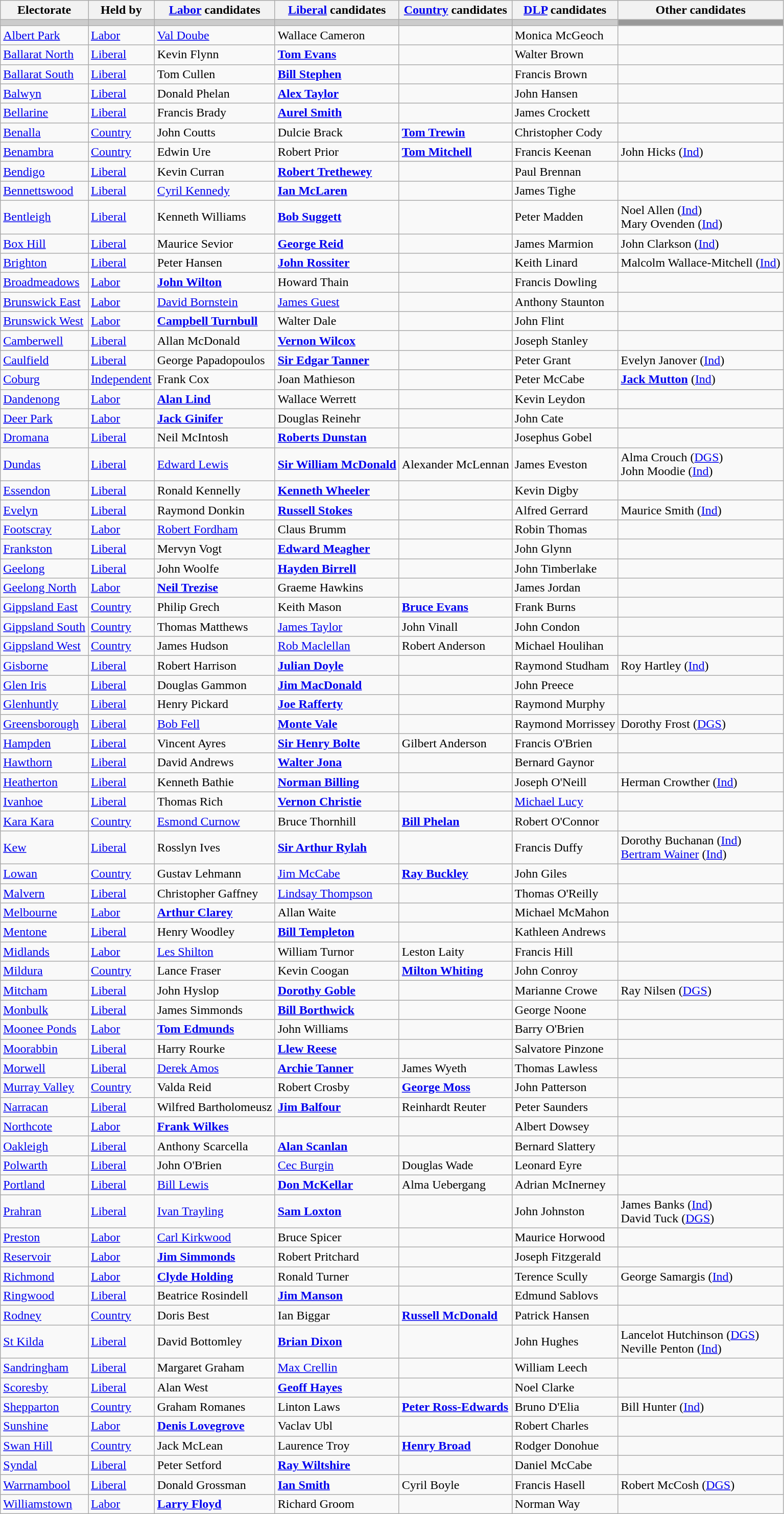<table class="wikitable">
<tr>
<th>Electorate</th>
<th>Held by</th>
<th><a href='#'>Labor</a> candidates</th>
<th><a href='#'>Liberal</a> candidates</th>
<th><a href='#'>Country</a> candidates</th>
<th><a href='#'>DLP</a> candidates</th>
<th>Other candidates</th>
</tr>
<tr bgcolor="#cccccc">
<td></td>
<td></td>
<td></td>
<td></td>
<td></td>
<td></td>
<td bgcolor="#999999"></td>
</tr>
<tr>
<td><a href='#'>Albert Park</a></td>
<td><a href='#'>Labor</a></td>
<td><a href='#'>Val Doube</a></td>
<td>Wallace Cameron</td>
<td></td>
<td>Monica McGeoch</td>
<td></td>
</tr>
<tr>
<td><a href='#'>Ballarat North</a></td>
<td><a href='#'>Liberal</a></td>
<td>Kevin Flynn</td>
<td><strong><a href='#'>Tom Evans</a></strong></td>
<td></td>
<td>Walter Brown</td>
<td></td>
</tr>
<tr>
<td><a href='#'>Ballarat South</a></td>
<td><a href='#'>Liberal</a></td>
<td>Tom Cullen</td>
<td><strong><a href='#'>Bill Stephen</a></strong></td>
<td></td>
<td>Francis Brown</td>
<td></td>
</tr>
<tr>
<td><a href='#'>Balwyn</a></td>
<td><a href='#'>Liberal</a></td>
<td>Donald Phelan</td>
<td><strong><a href='#'>Alex Taylor</a></strong></td>
<td></td>
<td>John Hansen</td>
<td></td>
</tr>
<tr>
<td><a href='#'>Bellarine</a></td>
<td><a href='#'>Liberal</a></td>
<td>Francis Brady</td>
<td><strong><a href='#'>Aurel Smith</a></strong></td>
<td></td>
<td>James Crockett</td>
<td></td>
</tr>
<tr>
<td><a href='#'>Benalla</a></td>
<td><a href='#'>Country</a></td>
<td>John Coutts</td>
<td>Dulcie Brack</td>
<td><strong><a href='#'>Tom Trewin</a></strong></td>
<td>Christopher Cody</td>
<td></td>
</tr>
<tr>
<td><a href='#'>Benambra</a></td>
<td><a href='#'>Country</a></td>
<td>Edwin Ure</td>
<td>Robert Prior</td>
<td><strong><a href='#'>Tom Mitchell</a></strong></td>
<td>Francis Keenan</td>
<td>John Hicks (<a href='#'>Ind</a>)</td>
</tr>
<tr>
<td><a href='#'>Bendigo</a></td>
<td><a href='#'>Liberal</a></td>
<td>Kevin Curran</td>
<td><strong><a href='#'>Robert Trethewey</a></strong></td>
<td></td>
<td>Paul Brennan</td>
<td></td>
</tr>
<tr>
<td><a href='#'>Bennettswood</a></td>
<td><a href='#'>Liberal</a></td>
<td><a href='#'>Cyril Kennedy</a></td>
<td><strong><a href='#'>Ian McLaren</a></strong></td>
<td></td>
<td>James Tighe</td>
<td></td>
</tr>
<tr>
<td><a href='#'>Bentleigh</a></td>
<td><a href='#'>Liberal</a></td>
<td>Kenneth Williams</td>
<td><strong><a href='#'>Bob Suggett</a></strong></td>
<td></td>
<td>Peter Madden</td>
<td>Noel Allen (<a href='#'>Ind</a>) <br> Mary Ovenden (<a href='#'>Ind</a>)</td>
</tr>
<tr>
<td><a href='#'>Box Hill</a></td>
<td><a href='#'>Liberal</a></td>
<td>Maurice Sevior</td>
<td><strong><a href='#'>George Reid</a></strong></td>
<td></td>
<td>James Marmion</td>
<td>John Clarkson (<a href='#'>Ind</a>)</td>
</tr>
<tr>
<td><a href='#'>Brighton</a></td>
<td><a href='#'>Liberal</a></td>
<td>Peter Hansen</td>
<td><strong><a href='#'>John Rossiter</a></strong></td>
<td></td>
<td>Keith Linard</td>
<td>Malcolm Wallace-Mitchell (<a href='#'>Ind</a>)</td>
</tr>
<tr>
<td><a href='#'>Broadmeadows</a></td>
<td><a href='#'>Labor</a></td>
<td><strong><a href='#'>John Wilton</a></strong></td>
<td>Howard Thain</td>
<td></td>
<td>Francis Dowling</td>
<td></td>
</tr>
<tr>
<td><a href='#'>Brunswick East</a></td>
<td><a href='#'>Labor</a></td>
<td><a href='#'>David Bornstein</a></td>
<td><a href='#'>James Guest</a></td>
<td></td>
<td>Anthony Staunton</td>
<td></td>
</tr>
<tr>
<td><a href='#'>Brunswick West</a></td>
<td><a href='#'>Labor</a></td>
<td><strong><a href='#'>Campbell Turnbull</a></strong></td>
<td>Walter Dale</td>
<td></td>
<td>John Flint</td>
<td></td>
</tr>
<tr>
<td><a href='#'>Camberwell</a></td>
<td><a href='#'>Liberal</a></td>
<td>Allan McDonald</td>
<td><strong><a href='#'>Vernon Wilcox</a></strong></td>
<td></td>
<td>Joseph Stanley</td>
<td></td>
</tr>
<tr>
<td><a href='#'>Caulfield</a></td>
<td><a href='#'>Liberal</a></td>
<td>George Papadopoulos</td>
<td><strong><a href='#'>Sir Edgar Tanner</a></strong></td>
<td></td>
<td>Peter Grant</td>
<td>Evelyn Janover (<a href='#'>Ind</a>)</td>
</tr>
<tr>
<td><a href='#'>Coburg</a></td>
<td><a href='#'>Independent</a></td>
<td>Frank Cox</td>
<td>Joan Mathieson</td>
<td></td>
<td>Peter McCabe</td>
<td><strong><a href='#'>Jack Mutton</a></strong> (<a href='#'>Ind</a>)</td>
</tr>
<tr>
<td><a href='#'>Dandenong</a></td>
<td><a href='#'>Labor</a></td>
<td><strong><a href='#'>Alan Lind</a></strong></td>
<td>Wallace Werrett</td>
<td></td>
<td>Kevin Leydon</td>
<td></td>
</tr>
<tr>
<td><a href='#'>Deer Park</a></td>
<td><a href='#'>Labor</a></td>
<td><strong><a href='#'>Jack Ginifer</a></strong></td>
<td>Douglas Reinehr</td>
<td></td>
<td>John Cate</td>
<td></td>
</tr>
<tr>
<td><a href='#'>Dromana</a></td>
<td><a href='#'>Liberal</a></td>
<td>Neil McIntosh</td>
<td><strong><a href='#'>Roberts Dunstan</a></strong></td>
<td></td>
<td>Josephus Gobel</td>
<td></td>
</tr>
<tr>
<td><a href='#'>Dundas</a></td>
<td><a href='#'>Liberal</a></td>
<td><a href='#'>Edward Lewis</a></td>
<td><strong><a href='#'>Sir William McDonald</a></strong></td>
<td>Alexander McLennan</td>
<td>James Eveston</td>
<td>Alma Crouch (<a href='#'>DGS</a>) <br> John Moodie (<a href='#'>Ind</a>)</td>
</tr>
<tr>
<td><a href='#'>Essendon</a></td>
<td><a href='#'>Liberal</a></td>
<td>Ronald Kennelly</td>
<td><strong><a href='#'>Kenneth Wheeler</a></strong></td>
<td></td>
<td>Kevin Digby</td>
<td></td>
</tr>
<tr>
<td><a href='#'>Evelyn</a></td>
<td><a href='#'>Liberal</a></td>
<td>Raymond Donkin</td>
<td><strong><a href='#'>Russell Stokes</a></strong></td>
<td></td>
<td>Alfred Gerrard</td>
<td>Maurice Smith (<a href='#'>Ind</a>)</td>
</tr>
<tr>
<td><a href='#'>Footscray</a></td>
<td><a href='#'>Labor</a></td>
<td><a href='#'>Robert Fordham</a></td>
<td>Claus Brumm</td>
<td></td>
<td>Robin Thomas</td>
<td></td>
</tr>
<tr>
<td><a href='#'>Frankston</a></td>
<td><a href='#'>Liberal</a></td>
<td>Mervyn Vogt</td>
<td><strong><a href='#'>Edward Meagher</a></strong></td>
<td></td>
<td>John Glynn</td>
<td></td>
</tr>
<tr>
<td><a href='#'>Geelong</a></td>
<td><a href='#'>Liberal</a></td>
<td>John Woolfe</td>
<td><strong><a href='#'>Hayden Birrell</a></strong></td>
<td></td>
<td>John Timberlake</td>
<td></td>
</tr>
<tr>
<td><a href='#'>Geelong North</a></td>
<td><a href='#'>Labor</a></td>
<td><strong><a href='#'>Neil Trezise</a></strong></td>
<td>Graeme Hawkins</td>
<td></td>
<td>James Jordan</td>
<td></td>
</tr>
<tr>
<td><a href='#'>Gippsland East</a></td>
<td><a href='#'>Country</a></td>
<td>Philip Grech</td>
<td>Keith Mason</td>
<td><strong><a href='#'>Bruce Evans</a></strong></td>
<td>Frank Burns</td>
<td></td>
</tr>
<tr>
<td><a href='#'>Gippsland South</a></td>
<td><a href='#'>Country</a></td>
<td>Thomas Matthews</td>
<td><a href='#'>James Taylor</a></td>
<td>John Vinall</td>
<td>John Condon</td>
<td></td>
</tr>
<tr>
<td><a href='#'>Gippsland West</a></td>
<td><a href='#'>Country</a></td>
<td>James Hudson</td>
<td><a href='#'>Rob Maclellan</a></td>
<td>Robert Anderson</td>
<td>Michael Houlihan</td>
<td></td>
</tr>
<tr>
<td><a href='#'>Gisborne</a></td>
<td><a href='#'>Liberal</a></td>
<td>Robert Harrison</td>
<td><strong><a href='#'>Julian Doyle</a></strong></td>
<td></td>
<td>Raymond Studham</td>
<td>Roy Hartley (<a href='#'>Ind</a>)</td>
</tr>
<tr>
<td><a href='#'>Glen Iris</a></td>
<td><a href='#'>Liberal</a></td>
<td>Douglas Gammon</td>
<td><strong><a href='#'>Jim MacDonald</a></strong></td>
<td></td>
<td>John Preece</td>
<td></td>
</tr>
<tr>
<td><a href='#'>Glenhuntly</a></td>
<td><a href='#'>Liberal</a></td>
<td>Henry Pickard</td>
<td><strong><a href='#'>Joe Rafferty</a></strong></td>
<td></td>
<td>Raymond Murphy</td>
<td></td>
</tr>
<tr>
<td><a href='#'>Greensborough</a></td>
<td><a href='#'>Liberal</a></td>
<td><a href='#'>Bob Fell</a></td>
<td><strong><a href='#'>Monte Vale</a></strong></td>
<td></td>
<td>Raymond Morrissey</td>
<td>Dorothy Frost (<a href='#'>DGS</a>)</td>
</tr>
<tr>
<td><a href='#'>Hampden</a></td>
<td><a href='#'>Liberal</a></td>
<td>Vincent Ayres</td>
<td><strong><a href='#'>Sir Henry Bolte</a></strong></td>
<td>Gilbert Anderson</td>
<td>Francis O'Brien</td>
<td></td>
</tr>
<tr>
<td><a href='#'>Hawthorn</a></td>
<td><a href='#'>Liberal</a></td>
<td>David Andrews</td>
<td><strong><a href='#'>Walter Jona</a></strong></td>
<td></td>
<td>Bernard Gaynor</td>
<td></td>
</tr>
<tr>
<td><a href='#'>Heatherton</a></td>
<td><a href='#'>Liberal</a></td>
<td>Kenneth Bathie</td>
<td><strong><a href='#'>Norman Billing</a></strong></td>
<td></td>
<td>Joseph O'Neill</td>
<td>Herman Crowther (<a href='#'>Ind</a>)</td>
</tr>
<tr>
<td><a href='#'>Ivanhoe</a></td>
<td><a href='#'>Liberal</a></td>
<td>Thomas Rich</td>
<td><strong><a href='#'>Vernon Christie</a></strong></td>
<td></td>
<td><a href='#'>Michael Lucy</a></td>
<td></td>
</tr>
<tr>
<td><a href='#'>Kara Kara</a></td>
<td><a href='#'>Country</a></td>
<td><a href='#'>Esmond Curnow</a></td>
<td>Bruce Thornhill</td>
<td><strong><a href='#'>Bill Phelan</a></strong></td>
<td>Robert O'Connor</td>
<td></td>
</tr>
<tr>
<td><a href='#'>Kew</a></td>
<td><a href='#'>Liberal</a></td>
<td>Rosslyn Ives</td>
<td><strong><a href='#'>Sir Arthur Rylah</a></strong></td>
<td></td>
<td>Francis Duffy</td>
<td>Dorothy Buchanan (<a href='#'>Ind</a>) <br> <a href='#'>Bertram Wainer</a> (<a href='#'>Ind</a>)</td>
</tr>
<tr>
<td><a href='#'>Lowan</a></td>
<td><a href='#'>Country</a></td>
<td>Gustav Lehmann</td>
<td><a href='#'>Jim McCabe</a></td>
<td><strong><a href='#'>Ray Buckley</a></strong></td>
<td>John Giles</td>
<td></td>
</tr>
<tr>
<td><a href='#'>Malvern</a></td>
<td><a href='#'>Liberal</a></td>
<td>Christopher Gaffney</td>
<td><a href='#'>Lindsay Thompson</a></td>
<td></td>
<td>Thomas O'Reilly</td>
<td></td>
</tr>
<tr>
<td><a href='#'>Melbourne</a></td>
<td><a href='#'>Labor</a></td>
<td><strong><a href='#'>Arthur Clarey</a></strong></td>
<td>Allan Waite</td>
<td></td>
<td>Michael McMahon</td>
<td></td>
</tr>
<tr>
<td><a href='#'>Mentone</a></td>
<td><a href='#'>Liberal</a></td>
<td>Henry Woodley</td>
<td><strong><a href='#'>Bill Templeton</a></strong></td>
<td></td>
<td>Kathleen Andrews</td>
<td></td>
</tr>
<tr>
<td><a href='#'>Midlands</a></td>
<td><a href='#'>Labor</a></td>
<td><a href='#'>Les Shilton</a></td>
<td>William Turnor</td>
<td>Leston Laity</td>
<td>Francis Hill</td>
<td></td>
</tr>
<tr>
<td><a href='#'>Mildura</a></td>
<td><a href='#'>Country</a></td>
<td>Lance Fraser</td>
<td>Kevin Coogan</td>
<td><strong><a href='#'>Milton Whiting</a></strong></td>
<td>John Conroy</td>
<td></td>
</tr>
<tr>
<td><a href='#'>Mitcham</a></td>
<td><a href='#'>Liberal</a></td>
<td>John Hyslop</td>
<td><strong><a href='#'>Dorothy Goble</a></strong></td>
<td></td>
<td>Marianne Crowe</td>
<td>Ray Nilsen (<a href='#'>DGS</a>)</td>
</tr>
<tr>
<td><a href='#'>Monbulk</a></td>
<td><a href='#'>Liberal</a></td>
<td>James Simmonds</td>
<td><strong><a href='#'>Bill Borthwick</a></strong></td>
<td></td>
<td>George Noone</td>
<td></td>
</tr>
<tr>
<td><a href='#'>Moonee Ponds</a></td>
<td><a href='#'>Labor</a></td>
<td><strong><a href='#'>Tom Edmunds</a></strong></td>
<td>John Williams</td>
<td></td>
<td>Barry O'Brien</td>
<td></td>
</tr>
<tr>
<td><a href='#'>Moorabbin</a></td>
<td><a href='#'>Liberal</a></td>
<td>Harry Rourke</td>
<td><strong><a href='#'>Llew Reese</a></strong></td>
<td></td>
<td>Salvatore Pinzone</td>
<td></td>
</tr>
<tr>
<td><a href='#'>Morwell</a></td>
<td><a href='#'>Liberal</a></td>
<td><a href='#'>Derek Amos</a></td>
<td><strong><a href='#'>Archie Tanner</a></strong></td>
<td>James Wyeth</td>
<td>Thomas Lawless</td>
<td></td>
</tr>
<tr>
<td><a href='#'>Murray Valley</a></td>
<td><a href='#'>Country</a></td>
<td>Valda Reid</td>
<td>Robert Crosby</td>
<td><strong><a href='#'>George Moss</a></strong></td>
<td>John Patterson</td>
<td></td>
</tr>
<tr>
<td><a href='#'>Narracan</a></td>
<td><a href='#'>Liberal</a></td>
<td>Wilfred Bartholomeusz</td>
<td><strong><a href='#'>Jim Balfour</a></strong></td>
<td>Reinhardt Reuter</td>
<td>Peter Saunders</td>
<td></td>
</tr>
<tr>
<td><a href='#'>Northcote</a></td>
<td><a href='#'>Labor</a></td>
<td><strong><a href='#'>Frank Wilkes</a></strong></td>
<td></td>
<td></td>
<td>Albert Dowsey</td>
<td></td>
</tr>
<tr>
<td><a href='#'>Oakleigh</a></td>
<td><a href='#'>Liberal</a></td>
<td>Anthony Scarcella</td>
<td><strong><a href='#'>Alan Scanlan</a></strong></td>
<td></td>
<td>Bernard Slattery</td>
<td></td>
</tr>
<tr>
<td><a href='#'>Polwarth</a></td>
<td><a href='#'>Liberal</a></td>
<td>John O'Brien</td>
<td><a href='#'>Cec Burgin</a></td>
<td>Douglas Wade</td>
<td>Leonard Eyre</td>
<td></td>
</tr>
<tr>
<td><a href='#'>Portland</a></td>
<td><a href='#'>Liberal</a></td>
<td><a href='#'>Bill Lewis</a></td>
<td><strong><a href='#'>Don McKellar</a></strong></td>
<td>Alma Uebergang</td>
<td>Adrian McInerney</td>
<td></td>
</tr>
<tr>
<td><a href='#'>Prahran</a></td>
<td><a href='#'>Liberal</a></td>
<td><a href='#'>Ivan Trayling</a></td>
<td><strong><a href='#'>Sam Loxton</a></strong></td>
<td></td>
<td>John Johnston</td>
<td>James Banks (<a href='#'>Ind</a>) <br> David Tuck (<a href='#'>DGS</a>)</td>
</tr>
<tr>
<td><a href='#'>Preston</a></td>
<td><a href='#'>Labor</a></td>
<td><a href='#'>Carl Kirkwood</a></td>
<td>Bruce Spicer</td>
<td></td>
<td>Maurice Horwood</td>
<td></td>
</tr>
<tr>
<td><a href='#'>Reservoir</a></td>
<td><a href='#'>Labor</a></td>
<td><strong><a href='#'>Jim Simmonds</a></strong></td>
<td>Robert Pritchard</td>
<td></td>
<td>Joseph Fitzgerald</td>
<td></td>
</tr>
<tr>
<td><a href='#'>Richmond</a></td>
<td><a href='#'>Labor</a></td>
<td><strong><a href='#'>Clyde Holding</a></strong></td>
<td>Ronald Turner</td>
<td></td>
<td>Terence Scully</td>
<td>George Samargis (<a href='#'>Ind</a>)</td>
</tr>
<tr>
<td><a href='#'>Ringwood</a></td>
<td><a href='#'>Liberal</a></td>
<td>Beatrice Rosindell</td>
<td><strong><a href='#'>Jim Manson</a></strong></td>
<td></td>
<td>Edmund Sablovs</td>
<td></td>
</tr>
<tr>
<td><a href='#'>Rodney</a></td>
<td><a href='#'>Country</a></td>
<td>Doris Best</td>
<td>Ian Biggar</td>
<td><strong><a href='#'>Russell McDonald</a></strong></td>
<td>Patrick Hansen</td>
<td></td>
</tr>
<tr>
<td><a href='#'>St Kilda</a></td>
<td><a href='#'>Liberal</a></td>
<td>David Bottomley</td>
<td><strong><a href='#'>Brian Dixon</a></strong></td>
<td></td>
<td>John Hughes</td>
<td>Lancelot Hutchinson (<a href='#'>DGS</a>) <br> Neville Penton (<a href='#'>Ind</a>)</td>
</tr>
<tr>
<td><a href='#'>Sandringham</a></td>
<td><a href='#'>Liberal</a></td>
<td>Margaret Graham</td>
<td><a href='#'>Max Crellin</a></td>
<td></td>
<td>William Leech</td>
<td></td>
</tr>
<tr>
<td><a href='#'>Scoresby</a></td>
<td><a href='#'>Liberal</a></td>
<td>Alan West</td>
<td><strong><a href='#'>Geoff Hayes</a></strong></td>
<td></td>
<td>Noel Clarke</td>
<td></td>
</tr>
<tr>
<td><a href='#'>Shepparton</a></td>
<td><a href='#'>Country</a></td>
<td>Graham Romanes</td>
<td>Linton Laws</td>
<td><strong><a href='#'>Peter Ross-Edwards</a></strong></td>
<td>Bruno D'Elia</td>
<td>Bill Hunter (<a href='#'>Ind</a>)</td>
</tr>
<tr>
<td><a href='#'>Sunshine</a></td>
<td><a href='#'>Labor</a></td>
<td><strong><a href='#'>Denis Lovegrove</a></strong></td>
<td>Vaclav Ubl</td>
<td></td>
<td>Robert Charles</td>
<td></td>
</tr>
<tr>
<td><a href='#'>Swan Hill</a></td>
<td><a href='#'>Country</a></td>
<td>Jack McLean</td>
<td>Laurence Troy</td>
<td><strong><a href='#'>Henry Broad</a></strong></td>
<td>Rodger Donohue</td>
<td></td>
</tr>
<tr>
<td><a href='#'>Syndal</a></td>
<td><a href='#'>Liberal</a></td>
<td>Peter Setford</td>
<td><strong><a href='#'>Ray Wiltshire</a></strong></td>
<td></td>
<td>Daniel McCabe</td>
<td></td>
</tr>
<tr>
<td><a href='#'>Warrnambool</a></td>
<td><a href='#'>Liberal</a></td>
<td>Donald Grossman</td>
<td><strong><a href='#'>Ian Smith</a></strong></td>
<td>Cyril Boyle</td>
<td>Francis Hasell</td>
<td>Robert McCosh (<a href='#'>DGS</a>)</td>
</tr>
<tr>
<td><a href='#'>Williamstown</a></td>
<td><a href='#'>Labor</a></td>
<td><strong><a href='#'>Larry Floyd</a></strong></td>
<td>Richard Groom</td>
<td></td>
<td>Norman Way</td>
<td></td>
</tr>
</table>
